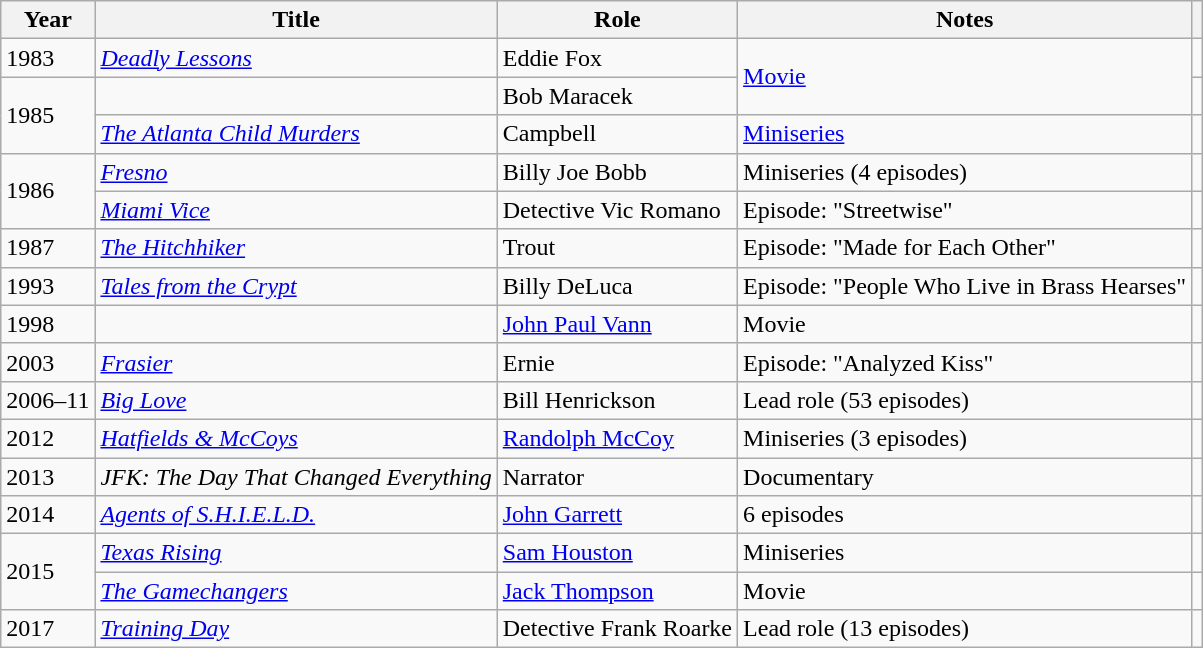<table class="wikitable sortable">
<tr>
<th>Year</th>
<th>Title</th>
<th>Role</th>
<th class="unsortable">Notes</th>
<th class="unsortable"></th>
</tr>
<tr>
<td>1983</td>
<td><em><a href='#'>Deadly Lessons</a></em></td>
<td>Eddie Fox</td>
<td rowspan="2"><a href='#'>Movie</a></td>
<td></td>
</tr>
<tr>
<td rowspan="2">1985</td>
<td><em></em></td>
<td>Bob Maracek</td>
<td></td>
</tr>
<tr>
<td><em><a href='#'>The Atlanta Child Murders</a></em></td>
<td>Campbell</td>
<td><a href='#'>Miniseries</a></td>
<td></td>
</tr>
<tr>
<td rowspan="2">1986</td>
<td><em><a href='#'>Fresno</a></em></td>
<td>Billy Joe Bobb</td>
<td>Miniseries (4 episodes)</td>
<td></td>
</tr>
<tr>
<td><em><a href='#'>Miami Vice</a></em></td>
<td>Detective Vic Romano</td>
<td>Episode: "Streetwise"</td>
<td></td>
</tr>
<tr>
<td>1987</td>
<td><em><a href='#'>The Hitchhiker</a></em></td>
<td>Trout</td>
<td>Episode: "Made for Each Other"</td>
<td></td>
</tr>
<tr>
<td>1993</td>
<td><em><a href='#'>Tales from the Crypt</a></em></td>
<td>Billy DeLuca</td>
<td>Episode: "People Who Live in Brass Hearses"</td>
<td></td>
</tr>
<tr>
<td>1998</td>
<td><em></em></td>
<td><a href='#'>John Paul Vann</a></td>
<td>Movie</td>
<td></td>
</tr>
<tr>
<td>2003</td>
<td><em><a href='#'>Frasier</a></em></td>
<td>Ernie</td>
<td>Episode: "Analyzed Kiss"</td>
<td></td>
</tr>
<tr>
<td>2006–11</td>
<td><em><a href='#'>Big Love</a></em></td>
<td>Bill Henrickson</td>
<td>Lead role (53 episodes)</td>
<td></td>
</tr>
<tr>
<td>2012</td>
<td><em><a href='#'>Hatfields & McCoys</a></em></td>
<td><a href='#'>Randolph McCoy</a></td>
<td>Miniseries (3 episodes)</td>
<td></td>
</tr>
<tr>
<td>2013</td>
<td><em>JFK: The Day That Changed Everything</em></td>
<td>Narrator</td>
<td>Documentary</td>
<td></td>
</tr>
<tr>
<td>2014</td>
<td><em><a href='#'>Agents of S.H.I.E.L.D.</a></em></td>
<td><a href='#'>John Garrett</a></td>
<td>6 episodes</td>
<td></td>
</tr>
<tr>
<td rowspan="2">2015</td>
<td><em><a href='#'>Texas Rising</a></em></td>
<td><a href='#'>Sam Houston</a></td>
<td>Miniseries</td>
<td></td>
</tr>
<tr>
<td><em><a href='#'>The Gamechangers</a></em></td>
<td><a href='#'>Jack Thompson</a></td>
<td>Movie</td>
<td></td>
</tr>
<tr>
<td>2017</td>
<td><em><a href='#'>Training Day</a></em></td>
<td>Detective Frank Roarke</td>
<td>Lead role (13 episodes)</td>
<td></td>
</tr>
</table>
